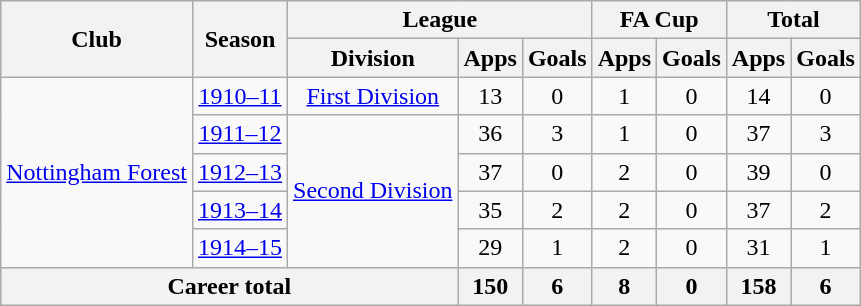<table class="wikitable" style="text-align: center;">
<tr>
<th rowspan="2">Club</th>
<th rowspan="2">Season</th>
<th colspan="3">League</th>
<th colspan="2">FA Cup</th>
<th colspan="2">Total</th>
</tr>
<tr>
<th>Division</th>
<th>Apps</th>
<th>Goals</th>
<th>Apps</th>
<th>Goals</th>
<th>Apps</th>
<th>Goals</th>
</tr>
<tr>
<td rowspan="5"><a href='#'>Nottingham Forest</a></td>
<td><a href='#'>1910–11</a></td>
<td><a href='#'>First Division</a></td>
<td>13</td>
<td>0</td>
<td>1</td>
<td>0</td>
<td>14</td>
<td>0</td>
</tr>
<tr>
<td><a href='#'>1911–12</a></td>
<td rowspan="4"><a href='#'>Second Division</a></td>
<td>36</td>
<td>3</td>
<td>1</td>
<td>0</td>
<td>37</td>
<td>3</td>
</tr>
<tr>
<td><a href='#'>1912–13</a></td>
<td>37</td>
<td>0</td>
<td>2</td>
<td>0</td>
<td>39</td>
<td>0</td>
</tr>
<tr>
<td><a href='#'>1913–14</a></td>
<td>35</td>
<td>2</td>
<td>2</td>
<td>0</td>
<td>37</td>
<td>2</td>
</tr>
<tr>
<td><a href='#'>1914–15</a></td>
<td>29</td>
<td>1</td>
<td>2</td>
<td>0</td>
<td>31</td>
<td>1</td>
</tr>
<tr>
<th colspan="3">Career total</th>
<th>150</th>
<th>6</th>
<th>8</th>
<th>0</th>
<th>158</th>
<th>6</th>
</tr>
</table>
